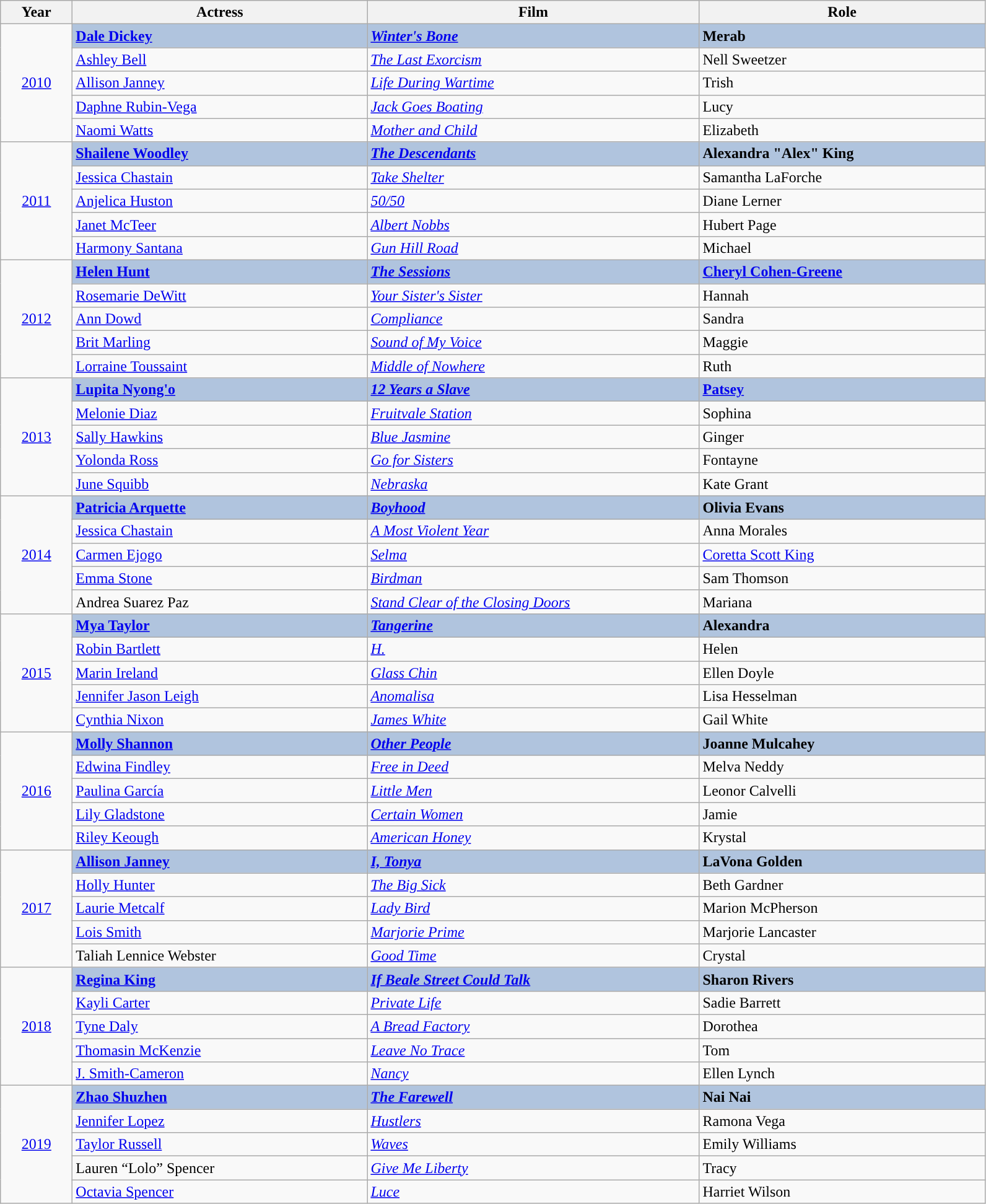<table class=wikitable style="width="87%">
<tr>
<th width="70"><strong>Year</strong></th>
<th width="310"><strong>Actress</strong></th>
<th width="350"><strong>Film</strong></th>
<th width="300"><strong>Role</strong></th>
</tr>
<tr>
<td rowspan="5" style="text-align:center;"><a href='#'>2010</a><br></td>
<td style="background:#B0C4DE;"><strong><a href='#'>Dale Dickey</a></strong></td>
<td style="background:#B0C4DE;"><strong><em><a href='#'>Winter's Bone</a></em></strong></td>
<td style="background:#B0C4DE;"><strong>Merab</strong></td>
</tr>
<tr>
<td><a href='#'>Ashley Bell</a></td>
<td><em><a href='#'>The Last Exorcism</a></em></td>
<td>Nell Sweetzer</td>
</tr>
<tr>
<td><a href='#'>Allison Janney</a></td>
<td><em><a href='#'>Life During Wartime</a></em></td>
<td>Trish</td>
</tr>
<tr>
<td><a href='#'>Daphne Rubin-Vega</a></td>
<td><em><a href='#'>Jack Goes Boating</a></em></td>
<td>Lucy</td>
</tr>
<tr>
<td><a href='#'>Naomi Watts</a></td>
<td><em><a href='#'>Mother and Child</a></em></td>
<td>Elizabeth</td>
</tr>
<tr>
<td rowspan="5" style="text-align:center;"><a href='#'>2011</a><br></td>
<td style="background:#B0C4DE;"><strong><a href='#'>Shailene Woodley</a></strong></td>
<td style="background:#B0C4DE;"><strong><em><a href='#'>The Descendants</a></em></strong></td>
<td style="background:#B0C4DE;"><strong>Alexandra "Alex" King</strong></td>
</tr>
<tr>
<td><a href='#'>Jessica Chastain</a></td>
<td><em><a href='#'>Take Shelter</a></em></td>
<td>Samantha LaForche</td>
</tr>
<tr>
<td><a href='#'>Anjelica Huston</a></td>
<td><em><a href='#'>50/50</a></em></td>
<td>Diane Lerner</td>
</tr>
<tr>
<td><a href='#'>Janet McTeer</a></td>
<td><em><a href='#'>Albert Nobbs</a></em></td>
<td>Hubert Page</td>
</tr>
<tr>
<td><a href='#'>Harmony Santana</a></td>
<td><em><a href='#'>Gun Hill Road</a></em></td>
<td>Michael</td>
</tr>
<tr>
<td rowspan="5" style="text-align:center;"><a href='#'>2012</a><br></td>
<td style="background:#B0C4DE;"><strong><a href='#'>Helen Hunt</a></strong></td>
<td style="background:#B0C4DE;"><strong><em><a href='#'>The Sessions</a></em></strong></td>
<td style="background:#B0C4DE;"><strong><a href='#'>Cheryl Cohen-Greene</a> </strong></td>
</tr>
<tr>
<td><a href='#'>Rosemarie DeWitt</a></td>
<td><em><a href='#'>Your Sister's Sister</a></em></td>
<td>Hannah</td>
</tr>
<tr>
<td><a href='#'>Ann Dowd</a></td>
<td><em><a href='#'>Compliance</a></em></td>
<td>Sandra</td>
</tr>
<tr>
<td><a href='#'>Brit Marling</a></td>
<td><em><a href='#'>Sound of My Voice</a></em></td>
<td>Maggie</td>
</tr>
<tr>
<td><a href='#'>Lorraine Toussaint</a></td>
<td><em><a href='#'>Middle of Nowhere</a></em></td>
<td>Ruth</td>
</tr>
<tr>
<td rowspan="5" style="text-align:center;"><a href='#'>2013</a><br></td>
<td style="background:#B0C4DE;"><strong><a href='#'>Lupita Nyong'o</a></strong></td>
<td style="background:#B0C4DE;"><strong><em><a href='#'>12 Years a Slave</a></em></strong></td>
<td style="background:#B0C4DE;"><strong><a href='#'>Patsey</a> </strong></td>
</tr>
<tr>
<td><a href='#'>Melonie Diaz</a></td>
<td><em><a href='#'>Fruitvale Station</a></em></td>
<td>Sophina</td>
</tr>
<tr>
<td><a href='#'>Sally Hawkins</a></td>
<td><em><a href='#'>Blue Jasmine</a></em></td>
<td>Ginger</td>
</tr>
<tr>
<td><a href='#'>Yolonda Ross</a></td>
<td><em><a href='#'>Go for Sisters</a></em></td>
<td>Fontayne</td>
</tr>
<tr>
<td><a href='#'>June Squibb</a></td>
<td><em><a href='#'>Nebraska</a></em></td>
<td>Kate Grant</td>
</tr>
<tr>
<td rowspan="5" style="text-align:center;"><a href='#'>2014</a><br></td>
<td style="background:#B0C4DE;"><strong><a href='#'>Patricia Arquette</a></strong></td>
<td style="background:#B0C4DE;"><strong><em><a href='#'>Boyhood</a></em></strong></td>
<td style="background:#B0C4DE;"><strong>Olivia Evans </strong></td>
</tr>
<tr>
<td><a href='#'>Jessica Chastain</a></td>
<td><em><a href='#'>A Most Violent Year</a></em></td>
<td>Anna Morales</td>
</tr>
<tr>
<td><a href='#'>Carmen Ejogo</a></td>
<td><em><a href='#'>Selma</a></em></td>
<td><a href='#'>Coretta Scott King</a></td>
</tr>
<tr>
<td><a href='#'>Emma Stone</a></td>
<td><em><a href='#'>Birdman</a></em></td>
<td>Sam Thomson</td>
</tr>
<tr>
<td>Andrea Suarez Paz</td>
<td><em><a href='#'>Stand Clear of the Closing Doors</a></em></td>
<td>Mariana</td>
</tr>
<tr>
<td rowspan="5" style="text-align:center;"><a href='#'>2015</a><br></td>
<td style="background:#B0C4DE;"><strong><a href='#'>Mya Taylor</a></strong></td>
<td style="background:#B0C4DE;"><strong><em><a href='#'>Tangerine</a></em></strong></td>
<td style="background:#B0C4DE;"><strong>Alexandra</strong></td>
</tr>
<tr>
<td><a href='#'>Robin Bartlett</a></td>
<td><em><a href='#'>H.</a></em></td>
<td>Helen</td>
</tr>
<tr>
<td><a href='#'>Marin Ireland</a></td>
<td><em><a href='#'>Glass Chin</a></em></td>
<td>Ellen Doyle</td>
</tr>
<tr>
<td><a href='#'>Jennifer Jason Leigh</a></td>
<td><em><a href='#'>Anomalisa</a></em></td>
<td>Lisa Hesselman</td>
</tr>
<tr>
<td><a href='#'>Cynthia Nixon</a></td>
<td><em><a href='#'>James White</a></em></td>
<td>Gail White</td>
</tr>
<tr>
<td rowspan="5" style="text-align:center;"><a href='#'>2016</a><br></td>
<td style="background:#B0C4DE;"><strong><a href='#'>Molly Shannon</a></strong></td>
<td style="background:#B0C4DE;"><strong><em><a href='#'>Other People</a></em></strong></td>
<td style="background:#B0C4DE;"><strong>Joanne Mulcahey</strong></td>
</tr>
<tr>
<td><a href='#'>Edwina Findley</a></td>
<td><em><a href='#'>Free in Deed</a></em></td>
<td>Melva Neddy</td>
</tr>
<tr>
<td><a href='#'>Paulina García</a></td>
<td><em><a href='#'>Little Men</a></em></td>
<td>Leonor Calvelli</td>
</tr>
<tr>
<td><a href='#'>Lily Gladstone</a></td>
<td><em><a href='#'>Certain Women</a></em></td>
<td>Jamie</td>
</tr>
<tr>
<td><a href='#'>Riley Keough</a></td>
<td><em><a href='#'>American Honey</a></em></td>
<td>Krystal</td>
</tr>
<tr>
<td rowspan="5" style="text-align:center;"><a href='#'>2017</a><br></td>
<td style="background:#B0C4DE;"><strong><a href='#'>Allison Janney</a></strong></td>
<td style="background:#B0C4DE;"><strong><em><a href='#'>I, Tonya</a></em></strong></td>
<td style="background:#B0C4DE;"><strong>LaVona Golden </strong></td>
</tr>
<tr>
<td><a href='#'>Holly Hunter</a></td>
<td><em><a href='#'>The Big Sick</a></em></td>
<td>Beth Gardner</td>
</tr>
<tr>
<td><a href='#'>Laurie Metcalf</a></td>
<td><em><a href='#'>Lady Bird</a></em></td>
<td>Marion McPherson</td>
</tr>
<tr>
<td><a href='#'>Lois Smith</a></td>
<td><em><a href='#'>Marjorie Prime</a></em></td>
<td>Marjorie Lancaster</td>
</tr>
<tr>
<td>Taliah Lennice Webster</td>
<td><em><a href='#'>Good Time</a></em></td>
<td>Crystal</td>
</tr>
<tr>
<td rowspan="5" style="text-align:center;"><a href='#'>2018</a><br></td>
<td style="background:#B0C4DE;"><strong><a href='#'>Regina King</a></strong></td>
<td style="background:#B0C4DE;"><strong><em><a href='#'>If Beale Street Could Talk</a></em></strong></td>
<td style="background:#B0C4DE;"><strong>Sharon Rivers </strong></td>
</tr>
<tr>
<td><a href='#'>Kayli Carter</a></td>
<td><em><a href='#'>Private Life</a></em></td>
<td>Sadie Barrett</td>
</tr>
<tr>
<td><a href='#'>Tyne Daly</a></td>
<td><em><a href='#'>A Bread Factory</a></em></td>
<td>Dorothea</td>
</tr>
<tr>
<td><a href='#'>Thomasin McKenzie</a></td>
<td><em><a href='#'>Leave No Trace</a></em></td>
<td>Tom</td>
</tr>
<tr>
<td><a href='#'>J. Smith-Cameron</a></td>
<td><em><a href='#'>Nancy</a></em></td>
<td>Ellen Lynch</td>
</tr>
<tr>
<td rowspan="5" style="text-align:center;"><a href='#'>2019</a><br></td>
<td style="background:#B0C4DE;"><strong><a href='#'>Zhao Shuzhen</a></strong></td>
<td style="background:#B0C4DE;"><strong><em><a href='#'>The Farewell</a></em></strong></td>
<td style="background:#B0C4DE;"><strong>Nai Nai</strong></td>
</tr>
<tr>
<td><a href='#'>Jennifer Lopez</a></td>
<td><em><a href='#'>Hustlers</a></em></td>
<td>Ramona Vega</td>
</tr>
<tr>
<td><a href='#'>Taylor Russell</a></td>
<td><em><a href='#'>Waves</a></em></td>
<td>Emily Williams</td>
</tr>
<tr>
<td>Lauren “Lolo” Spencer</td>
<td><em><a href='#'>Give Me Liberty</a></em></td>
<td>Tracy</td>
</tr>
<tr>
<td><a href='#'>Octavia Spencer</a></td>
<td><em><a href='#'>Luce</a></em></td>
<td>Harriet Wilson</td>
</tr>
</table>
